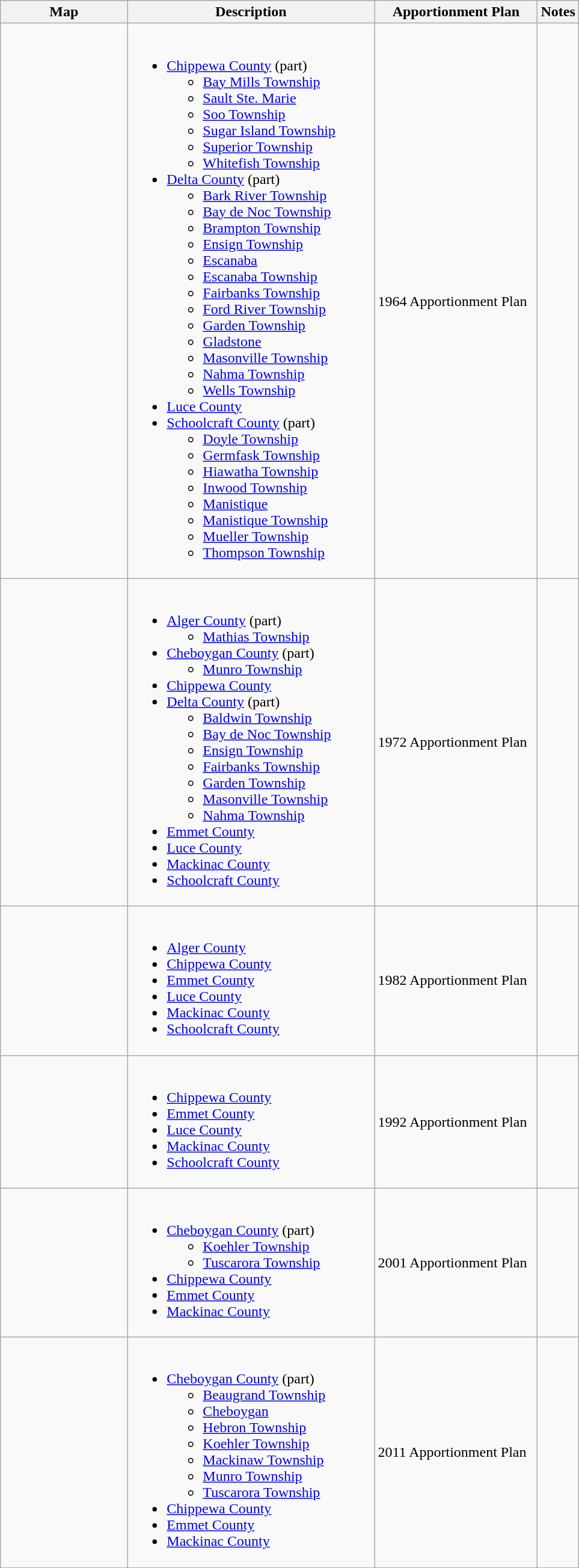<table class="wikitable sortable">
<tr>
<th style="width:100pt;">Map</th>
<th style="width:200pt;">Description</th>
<th style="width:130pt;">Apportionment Plan</th>
<th style="width:15pt;">Notes</th>
</tr>
<tr>
<td></td>
<td><br><ul><li><a href='#'>Chippewa County</a> (part)<ul><li><a href='#'>Bay Mills Township</a></li><li><a href='#'>Sault Ste. Marie</a></li><li><a href='#'>Soo Township</a></li><li><a href='#'>Sugar Island Township</a></li><li><a href='#'>Superior Township</a></li><li><a href='#'>Whitefish Township</a></li></ul></li><li><a href='#'>Delta County</a> (part)<ul><li><a href='#'>Bark River Township</a></li><li><a href='#'>Bay de Noc Township</a></li><li><a href='#'>Brampton Township</a></li><li><a href='#'>Ensign Township</a></li><li><a href='#'>Escanaba</a></li><li><a href='#'>Escanaba Township</a></li><li><a href='#'>Fairbanks Township</a></li><li><a href='#'>Ford River Township</a></li><li><a href='#'>Garden Township</a></li><li><a href='#'>Gladstone</a></li><li><a href='#'>Masonville Township</a></li><li><a href='#'>Nahma Township</a></li><li><a href='#'>Wells Township</a></li></ul></li><li><a href='#'>Luce County</a></li><li><a href='#'>Schoolcraft County</a> (part)<ul><li><a href='#'>Doyle Township</a></li><li><a href='#'>Germfask Township</a></li><li><a href='#'>Hiawatha Township</a></li><li><a href='#'>Inwood Township</a></li><li><a href='#'>Manistique</a></li><li><a href='#'>Manistique Township</a></li><li><a href='#'>Mueller Township</a></li><li><a href='#'>Thompson Township</a></li></ul></li></ul></td>
<td>1964 Apportionment Plan</td>
<td></td>
</tr>
<tr>
<td></td>
<td><br><ul><li><a href='#'>Alger County</a> (part)<ul><li><a href='#'>Mathias Township</a></li></ul></li><li><a href='#'>Cheboygan County</a> (part)<ul><li><a href='#'>Munro Township</a></li></ul></li><li><a href='#'>Chippewa County</a></li><li><a href='#'>Delta County</a> (part)<ul><li><a href='#'>Baldwin Township</a></li><li><a href='#'>Bay de Noc Township</a></li><li><a href='#'>Ensign Township</a></li><li><a href='#'>Fairbanks Township</a></li><li><a href='#'>Garden Township</a></li><li><a href='#'>Masonville Township</a></li><li><a href='#'>Nahma Township</a></li></ul></li><li><a href='#'>Emmet County</a></li><li><a href='#'>Luce County</a></li><li><a href='#'>Mackinac County</a></li><li><a href='#'>Schoolcraft County</a></li></ul></td>
<td>1972 Apportionment Plan</td>
<td></td>
</tr>
<tr>
<td></td>
<td><br><ul><li><a href='#'>Alger County</a></li><li><a href='#'>Chippewa County</a></li><li><a href='#'>Emmet County</a></li><li><a href='#'>Luce County</a></li><li><a href='#'>Mackinac County</a></li><li><a href='#'>Schoolcraft County</a></li></ul></td>
<td>1982 Apportionment Plan</td>
<td></td>
</tr>
<tr>
<td></td>
<td><br><ul><li><a href='#'>Chippewa County</a></li><li><a href='#'>Emmet County</a></li><li><a href='#'>Luce County</a></li><li><a href='#'>Mackinac County</a></li><li><a href='#'>Schoolcraft County</a></li></ul></td>
<td>1992 Apportionment Plan</td>
<td></td>
</tr>
<tr>
<td></td>
<td><br><ul><li><a href='#'>Cheboygan County</a> (part)<ul><li><a href='#'>Koehler Township</a></li><li><a href='#'>Tuscarora Township</a></li></ul></li><li><a href='#'>Chippewa County</a></li><li><a href='#'>Emmet County</a></li><li><a href='#'>Mackinac County</a></li></ul></td>
<td>2001 Apportionment Plan</td>
<td></td>
</tr>
<tr>
<td></td>
<td><br><ul><li><a href='#'>Cheboygan County</a> (part)<ul><li><a href='#'>Beaugrand Township</a></li><li><a href='#'>Cheboygan</a></li><li><a href='#'>Hebron Township</a></li><li><a href='#'>Koehler Township</a></li><li><a href='#'>Mackinaw Township</a></li><li><a href='#'>Munro Township</a></li><li><a href='#'>Tuscarora Township</a></li></ul></li><li><a href='#'>Chippewa County</a></li><li><a href='#'>Emmet County</a></li><li><a href='#'>Mackinac County</a></li></ul></td>
<td>2011 Apportionment Plan</td>
<td></td>
</tr>
<tr>
</tr>
</table>
